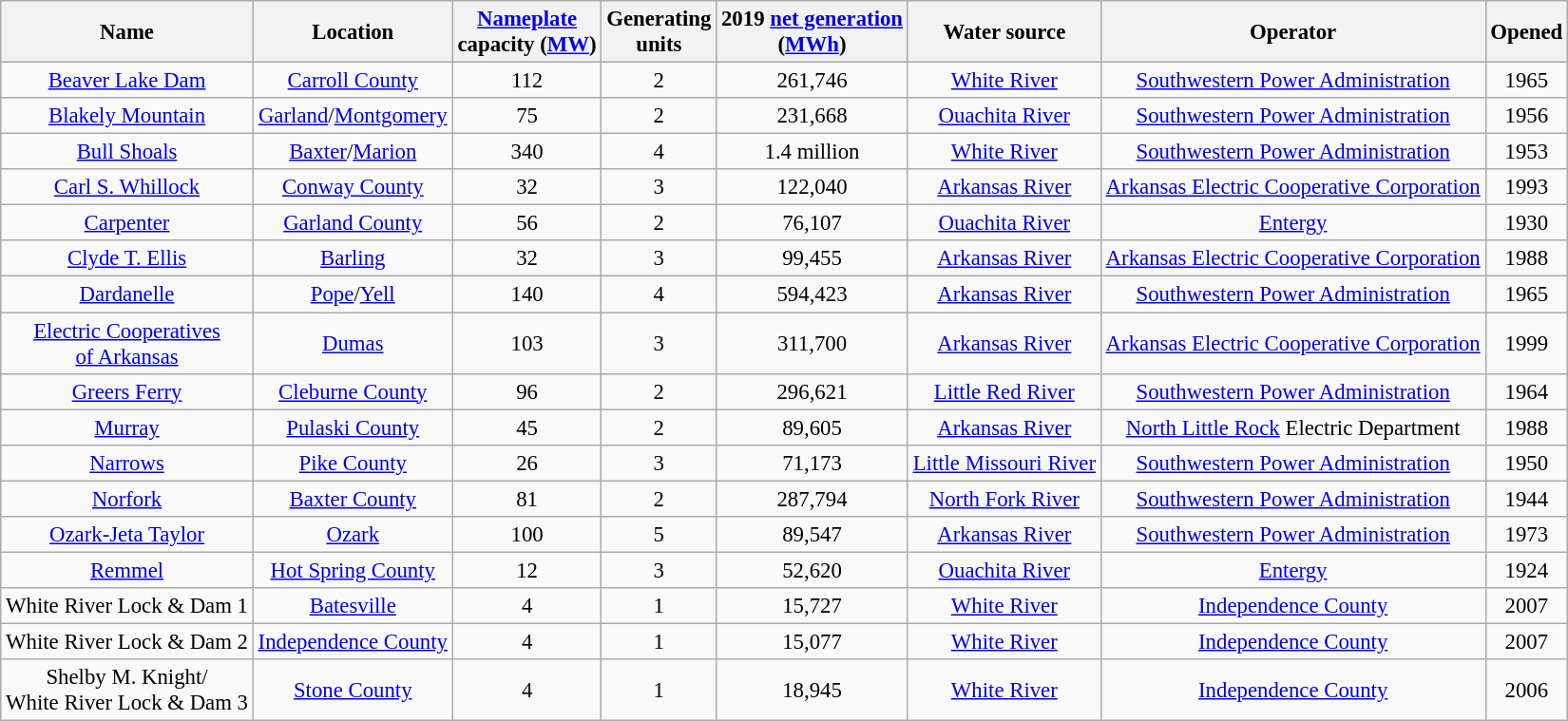<table class="wikitable sortable" style="font-size:95%; text-align:center;">
<tr>
<th>Name</th>
<th>Location</th>
<th><a href='#'>Nameplate</a><br>capacity (<a href='#'>MW</a>)</th>
<th>Generating<br> units</th>
<th data-sort-type="number">2019 <a href='#'>net generation</a><br> (<a href='#'>MWh</a>)</th>
<th>Water source</th>
<th>Operator</th>
<th data-sort-type="number">Opened</th>
</tr>
<tr>
<td><a href='#'>Beaver Lake Dam</a></td>
<td><a href='#'>Carroll County</a></td>
<td>112</td>
<td>2</td>
<td>261,746</td>
<td><a href='#'>White River</a></td>
<td><a href='#'>Southwestern Power Administration</a></td>
<td>1965</td>
</tr>
<tr>
<td><a href='#'>Blakely Mountain</a></td>
<td><a href='#'>Garland</a>/<a href='#'>Montgomery</a></td>
<td>75</td>
<td>2</td>
<td>231,668</td>
<td><a href='#'>Ouachita River</a></td>
<td><a href='#'>Southwestern Power Administration</a></td>
<td>1956</td>
</tr>
<tr>
<td><a href='#'>Bull Shoals</a></td>
<td><a href='#'>Baxter</a>/<a href='#'>Marion</a></td>
<td>340</td>
<td>4</td>
<td>1.4 million</td>
<td><a href='#'>White River</a></td>
<td><a href='#'>Southwestern Power Administration</a></td>
<td>1953</td>
</tr>
<tr>
<td><a href='#'>Carl S. Whillock</a></td>
<td><a href='#'>Conway County</a></td>
<td>32</td>
<td>3</td>
<td>122,040</td>
<td><a href='#'>Arkansas River</a></td>
<td><a href='#'>Arkansas Electric Cooperative Corporation</a></td>
<td>1993</td>
</tr>
<tr>
<td><a href='#'>Carpenter</a></td>
<td><a href='#'>Garland County</a></td>
<td>56</td>
<td>2</td>
<td>76,107</td>
<td><a href='#'>Ouachita River</a></td>
<td><a href='#'>Entergy</a></td>
<td>1930</td>
</tr>
<tr>
<td><a href='#'>Clyde T. Ellis</a></td>
<td><a href='#'>Barling</a></td>
<td>32</td>
<td>3</td>
<td>99,455</td>
<td><a href='#'>Arkansas River</a></td>
<td><a href='#'>Arkansas Electric Cooperative Corporation</a></td>
<td>1988</td>
</tr>
<tr>
<td><a href='#'>Dardanelle</a></td>
<td><a href='#'>Pope</a>/<a href='#'>Yell</a></td>
<td>140</td>
<td>4</td>
<td>594,423</td>
<td><a href='#'>Arkansas River</a></td>
<td><a href='#'>Southwestern Power Administration</a></td>
<td>1965</td>
</tr>
<tr>
<td><a href='#'>Electric Cooperatives<br> of Arkansas</a></td>
<td><a href='#'>Dumas</a></td>
<td>103</td>
<td>3</td>
<td>311,700</td>
<td><a href='#'>Arkansas River</a></td>
<td><a href='#'>Arkansas Electric Cooperative Corporation</a></td>
<td>1999</td>
</tr>
<tr>
<td><a href='#'>Greers Ferry</a></td>
<td><a href='#'>Cleburne County</a></td>
<td>96</td>
<td>2</td>
<td>296,621</td>
<td><a href='#'>Little Red River</a></td>
<td><a href='#'>Southwestern Power Administration</a></td>
<td>1964</td>
</tr>
<tr>
<td><a href='#'>Murray</a></td>
<td><a href='#'>Pulaski County</a></td>
<td>45</td>
<td>2</td>
<td>89,605</td>
<td><a href='#'>Arkansas River</a></td>
<td><a href='#'>North Little Rock</a> Electric Department</td>
<td>1988</td>
</tr>
<tr>
<td><a href='#'>Narrows</a></td>
<td><a href='#'>Pike County</a></td>
<td>26</td>
<td>3</td>
<td>71,173</td>
<td><a href='#'>Little Missouri River</a></td>
<td><a href='#'>Southwestern Power Administration</a></td>
<td>1950</td>
</tr>
<tr>
<td><a href='#'>Norfork</a></td>
<td><a href='#'>Baxter County</a></td>
<td>81</td>
<td>2</td>
<td>287,794</td>
<td><a href='#'>North Fork River</a></td>
<td><a href='#'>Southwestern Power Administration</a></td>
<td>1944</td>
</tr>
<tr>
<td><a href='#'>Ozark-Jeta Taylor</a></td>
<td><a href='#'>Ozark</a></td>
<td>100</td>
<td>5</td>
<td>89,547</td>
<td><a href='#'>Arkansas River</a></td>
<td><a href='#'>Southwestern Power Administration</a></td>
<td>1973</td>
</tr>
<tr>
<td><a href='#'>Remmel</a></td>
<td><a href='#'>Hot Spring County</a></td>
<td>12</td>
<td>3</td>
<td>52,620</td>
<td><a href='#'>Ouachita River</a></td>
<td><a href='#'>Entergy</a></td>
<td>1924</td>
</tr>
<tr>
<td>White River Lock & Dam 1</td>
<td><a href='#'>Batesville</a></td>
<td>4</td>
<td>1</td>
<td>15,727</td>
<td><a href='#'>White River</a></td>
<td><a href='#'>Independence County</a></td>
<td>2007</td>
</tr>
<tr>
<td>White River Lock & Dam 2</td>
<td><a href='#'>Independence County</a></td>
<td>4</td>
<td>1</td>
<td>15,077</td>
<td><a href='#'>White River</a></td>
<td><a href='#'>Independence County</a></td>
<td>2007</td>
</tr>
<tr>
<td>Shelby M. Knight/<br>White River Lock & Dam 3</td>
<td><a href='#'>Stone County</a></td>
<td>4</td>
<td>1</td>
<td>18,945</td>
<td><a href='#'>White River</a></td>
<td><a href='#'>Independence County</a></td>
<td>2006</td>
</tr>
</table>
